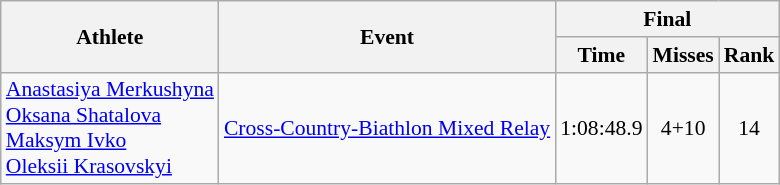<table class="wikitable" style="font-size:90%;">
<tr>
<th rowspan="2">Athlete</th>
<th rowspan="2">Event</th>
<th colspan="3">Final</th>
</tr>
<tr>
<th>Time</th>
<th>Misses</th>
<th>Rank</th>
</tr>
<tr>
<td><a href='#'>Anastasiya Merkushyna</a><br><a href='#'>Oksana Shatalova</a><br><a href='#'>Maksym Ivko</a><br><a href='#'>Oleksii Krasovskyi</a></td>
<td><a href='#'>Cross-Country-Biathlon Mixed Relay</a></td>
<td align="center">1:08:48.9</td>
<td align="center">4+10</td>
<td align="center">14</td>
</tr>
</table>
